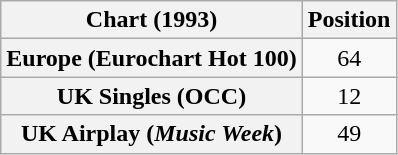<table class="wikitable sortable plainrowheaders" style="text-align:center">
<tr>
<th>Chart (1993)</th>
<th>Position</th>
</tr>
<tr>
<th scope="row">Europe (Eurochart Hot 100)</th>
<td>64</td>
</tr>
<tr>
<th scope="row">UK Singles (OCC)</th>
<td>12</td>
</tr>
<tr>
<th scope="row">UK Airplay (<em>Music Week</em>)</th>
<td>49</td>
</tr>
</table>
